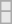<table class=wikitable>
<tr>
</tr>
<tr bgcolor= e8e8e8>
<td></td>
</tr>
<tr>
</tr>
<tr bgcolor= e8e8e8>
<td></td>
</tr>
</table>
